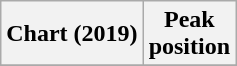<table class="wikitable plainrowheaders" style="text-align:center">
<tr>
<th scope="col">Chart (2019)</th>
<th scope="col">Peak<br>position</th>
</tr>
<tr>
</tr>
</table>
